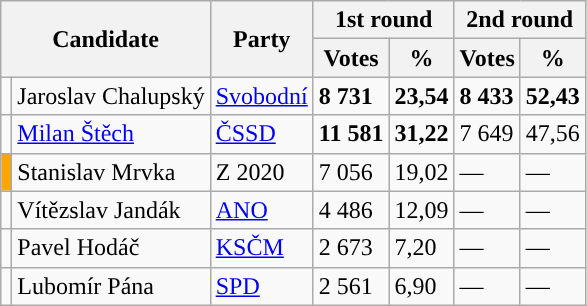<table class="wikitable sortable">
<tr>
<th colspan="2" rowspan="2">Candidate</th>
<th rowspan="2">Party</th>
<th colspan="2">1st round</th>
<th colspan="2">2nd round</th>
</tr>
<tr>
<th>Votes</th>
<th>%</th>
<th>Votes</th>
<th>%</th>
</tr>
<tr>
<td style="background-color:"></td>
<td>Jaroslav Chalupský</td>
<td><a href='#'>Svobodní</a></td>
<td><strong>8 731</strong></td>
<td><strong>23,54</strong></td>
<td><strong>8 433</strong></td>
<td><strong>52,43</strong></td>
</tr>
<tr>
<td style="background-color:"></td>
<td><a href='#'>Milan Štěch</a></td>
<td><a href='#'>ČSSD</a></td>
<td><strong>11 581</strong></td>
<td><strong>31,22</strong></td>
<td>7 649</td>
<td>47,56</td>
</tr>
<tr>
<td style="background-color:orange"></td>
<td>Stanislav Mrvka</td>
<td>Z 2020</td>
<td>7 056</td>
<td>19,02</td>
<td>—</td>
<td>—</td>
</tr>
<tr>
<td style="background-color:"></td>
<td>Vítězslav Jandák</td>
<td><a href='#'>ANO</a></td>
<td>4 486</td>
<td>12,09</td>
<td>—</td>
<td>—</td>
</tr>
<tr>
<td style="background-color:"></td>
<td>Pavel Hodáč</td>
<td><a href='#'>KSČM</a></td>
<td>2 673</td>
<td>7,20</td>
<td>—</td>
<td>—</td>
</tr>
<tr>
<td style="background-color:"></td>
<td>Lubomír Pána</td>
<td><a href='#'>SPD</a></td>
<td>2 561</td>
<td>6,90</td>
<td>—</td>
<td>—</td>
</tr>
</table>
